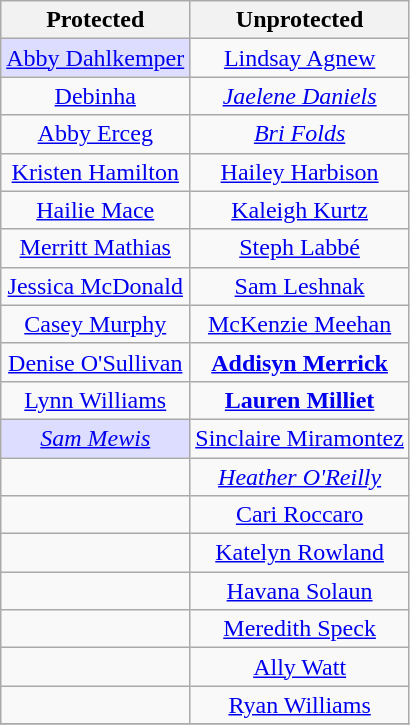<table class="wikitable" style="text-align:center">
<tr>
<th scope="col">Protected</th>
<th scope="col">Unprotected</th>
</tr>
<tr>
<td style="background:#ddf;"><a href='#'>Abby Dahlkemper</a></td>
<td><a href='#'>Lindsay Agnew</a></td>
</tr>
<tr>
<td><a href='#'>Debinha</a></td>
<td><em><a href='#'>Jaelene Daniels</a></em></td>
</tr>
<tr>
<td><a href='#'>Abby Erceg</a></td>
<td><em><a href='#'>Bri Folds</a></em></td>
</tr>
<tr>
<td><a href='#'>Kristen Hamilton</a></td>
<td><a href='#'>Hailey Harbison</a></td>
</tr>
<tr>
<td><a href='#'>Hailie Mace</a></td>
<td><a href='#'>Kaleigh Kurtz</a></td>
</tr>
<tr>
<td><a href='#'>Merritt Mathias</a></td>
<td><a href='#'>Steph Labbé</a></td>
</tr>
<tr>
<td><a href='#'>Jessica McDonald</a></td>
<td><a href='#'>Sam Leshnak</a></td>
</tr>
<tr>
<td><a href='#'>Casey Murphy</a></td>
<td><a href='#'>McKenzie Meehan</a></td>
</tr>
<tr>
<td><a href='#'>Denise O'Sullivan</a></td>
<td><strong><a href='#'>Addisyn Merrick</a></strong></td>
</tr>
<tr>
<td><a href='#'>Lynn Williams</a></td>
<td><strong><a href='#'>Lauren Milliet</a></strong></td>
</tr>
<tr>
<td style="background:#ddf;"><em><a href='#'>Sam Mewis</a></em></td>
<td><a href='#'>Sinclaire Miramontez</a></td>
</tr>
<tr>
<td></td>
<td><em><a href='#'>Heather O'Reilly</a></em></td>
</tr>
<tr>
<td></td>
<td><a href='#'>Cari Roccaro</a></td>
</tr>
<tr>
<td></td>
<td><a href='#'>Katelyn Rowland</a></td>
</tr>
<tr>
<td></td>
<td><a href='#'>Havana Solaun</a></td>
</tr>
<tr>
<td></td>
<td><a href='#'>Meredith Speck</a></td>
</tr>
<tr>
<td></td>
<td><a href='#'>Ally Watt</a></td>
</tr>
<tr>
<td></td>
<td><a href='#'>Ryan Williams</a></td>
</tr>
<tr>
</tr>
</table>
